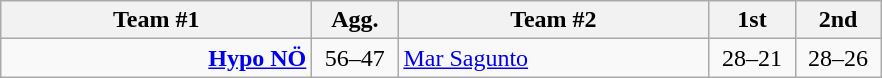<table class=wikitable style="text-align:center">
<tr>
<th width=200>Team #1</th>
<th width=50>Agg.</th>
<th width=200>Team #2</th>
<th width=50>1st</th>
<th width=50>2nd</th>
</tr>
<tr>
<td align=right><strong><a href='#'>Hypo NÖ</a></strong> </td>
<td>56–47</td>
<td align=left> <a href='#'>Mar Sagunto</a></td>
<td align=center>28–21</td>
<td align=center>28–26</td>
</tr>
</table>
